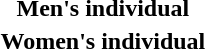<table>
<tr>
<th scope="row">Men's individual<br></th>
<td></td>
<td></td>
<td></td>
</tr>
<tr>
<th scope="row">Women's individual<br></th>
<td></td>
<td></td>
<td></td>
</tr>
</table>
